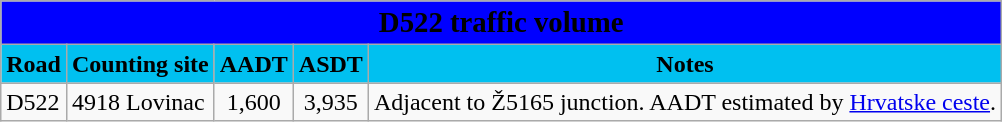<table class="wikitable">
<tr>
<td colspan=5 bgcolor=blue align=center style=margin-top:15><span><big><strong>D522 traffic volume</strong></big></span></td>
</tr>
<tr>
<td align=center bgcolor=00c0f0><strong>Road</strong></td>
<td align=center bgcolor=00c0f0><strong>Counting site</strong></td>
<td align=center bgcolor=00c0f0><strong>AADT</strong></td>
<td align=center bgcolor=00c0f0><strong>ASDT</strong></td>
<td align=center bgcolor=00c0f0><strong>Notes</strong></td>
</tr>
<tr>
<td> D522</td>
<td>4918 Lovinac</td>
<td align=center>1,600</td>
<td align=center>3,935</td>
<td>Adjacent to Ž5165 junction. AADT estimated by <a href='#'>Hrvatske ceste</a>.</td>
</tr>
</table>
